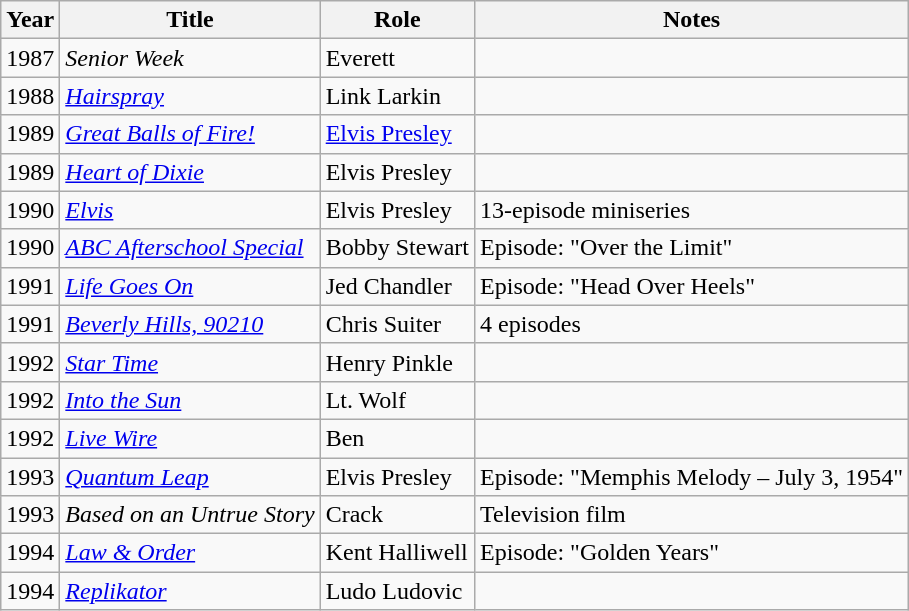<table class="wikitable sortable">
<tr>
<th>Year</th>
<th>Title</th>
<th>Role</th>
<th>Notes</th>
</tr>
<tr>
<td>1987</td>
<td><em>Senior Week</em></td>
<td>Everett</td>
<td></td>
</tr>
<tr>
<td>1988</td>
<td><em><a href='#'>Hairspray</a></em></td>
<td>Link Larkin</td>
<td></td>
</tr>
<tr>
<td>1989</td>
<td><em><a href='#'>Great Balls of Fire!</a></em></td>
<td><a href='#'>Elvis Presley</a></td>
<td></td>
</tr>
<tr>
<td>1989</td>
<td><em><a href='#'>Heart of Dixie</a></em></td>
<td>Elvis Presley</td>
<td></td>
</tr>
<tr>
<td>1990</td>
<td><em><a href='#'>Elvis</a></em></td>
<td>Elvis Presley</td>
<td>13-episode miniseries</td>
</tr>
<tr>
<td>1990</td>
<td><em><a href='#'>ABC Afterschool Special</a></em></td>
<td>Bobby Stewart</td>
<td>Episode: "Over the Limit"</td>
</tr>
<tr>
<td>1991</td>
<td><em><a href='#'>Life Goes On</a></em></td>
<td>Jed Chandler</td>
<td>Episode: "Head Over Heels"</td>
</tr>
<tr>
<td>1991</td>
<td><em><a href='#'>Beverly Hills, 90210</a></em></td>
<td>Chris Suiter</td>
<td>4 episodes</td>
</tr>
<tr>
<td>1992</td>
<td><em><a href='#'>Star Time</a></em></td>
<td>Henry Pinkle</td>
<td></td>
</tr>
<tr>
<td>1992</td>
<td><em><a href='#'>Into the Sun</a></em></td>
<td>Lt. Wolf</td>
<td></td>
</tr>
<tr>
<td>1992</td>
<td><em><a href='#'>Live Wire</a></em></td>
<td>Ben</td>
<td></td>
</tr>
<tr>
<td>1993</td>
<td><em><a href='#'>Quantum Leap</a></em></td>
<td>Elvis Presley</td>
<td>Episode: "Memphis Melody – July 3, 1954"</td>
</tr>
<tr>
<td>1993</td>
<td><em>Based on an Untrue Story</em></td>
<td>Crack</td>
<td>Television film</td>
</tr>
<tr>
<td>1994</td>
<td><em><a href='#'>Law & Order</a></em></td>
<td>Kent Halliwell</td>
<td>Episode: "Golden Years"</td>
</tr>
<tr>
<td>1994</td>
<td><em><a href='#'>Replikator</a></em></td>
<td>Ludo Ludovic</td>
<td></td>
</tr>
</table>
